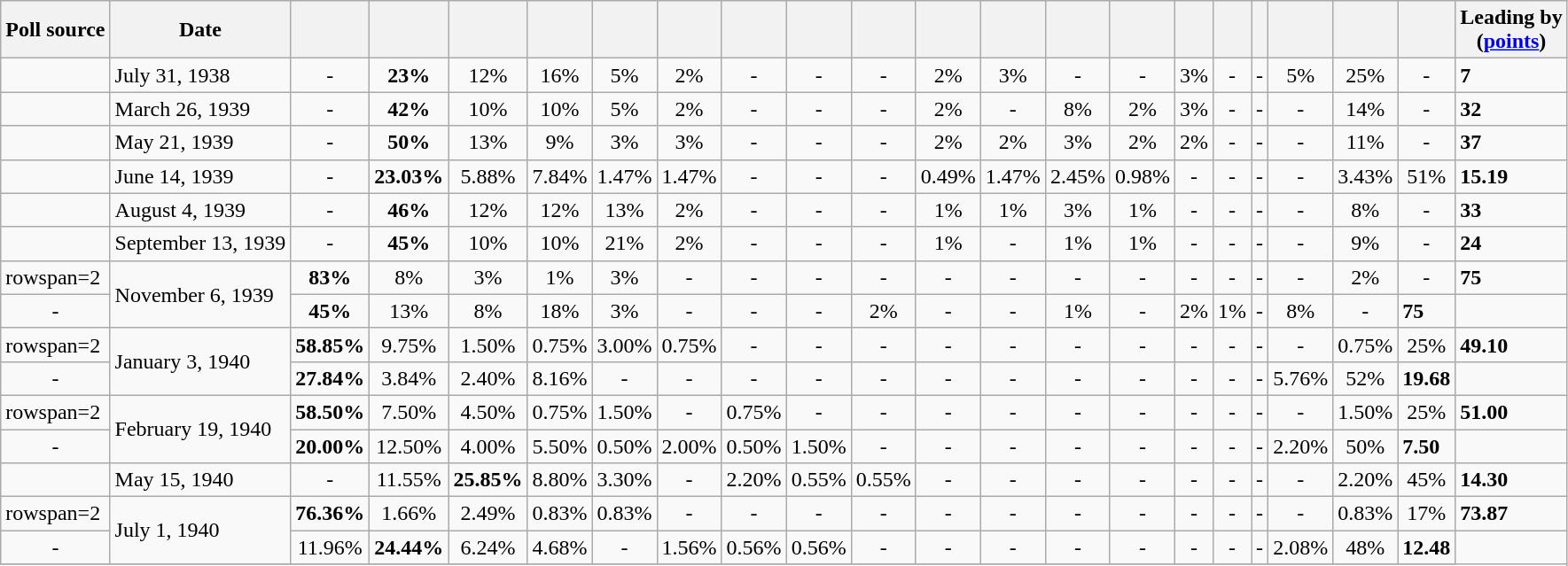<table class="wikitable sortable">
<tr>
<th>Poll source</th>
<th>Date</th>
<th></th>
<th></th>
<th></th>
<th></th>
<th></th>
<th></th>
<th></th>
<th></th>
<th></th>
<th></th>
<th></th>
<th></th>
<th></th>
<th></th>
<th></th>
<th></th>
<th></th>
<th></th>
<th></th>
<th>Leading by<br>(<a href='#'>points</a>)</th>
</tr>
<tr>
<td></td>
<td>July 31, 1938</td>
<td align="center">-</td>
<td align="center" ><strong>23%</strong></td>
<td align="center">12%</td>
<td align="center">16%</td>
<td align="center">5%</td>
<td align="center">2%</td>
<td align="center">-</td>
<td align="center">-</td>
<td align="center">-</td>
<td align="center">2%</td>
<td align="center">3%</td>
<td align="center">-</td>
<td align="center">-</td>
<td align="center">3%</td>
<td align="center">-</td>
<td align="center">-</td>
<td align="center">5%</td>
<td align="center">25%</td>
<td align="center">- </td>
<td><strong>7</strong></td>
</tr>
<tr>
<td></td>
<td>March 26, 1939</td>
<td align="center">-</td>
<td align="center" ><strong>42%</strong></td>
<td align="center">10%</td>
<td align="center">10%</td>
<td align="center">5%</td>
<td align="center">2%</td>
<td align="center">-</td>
<td align="center">-</td>
<td align="center">-</td>
<td align="center">2%</td>
<td align="center">-</td>
<td align="center">8%</td>
<td align="center">2%</td>
<td align="center">3%</td>
<td align="center">-</td>
<td align="center">-</td>
<td align="center">-</td>
<td align="center">14%</td>
<td align="center">- </td>
<td><strong>32</strong></td>
</tr>
<tr>
<td></td>
<td>May 21, 1939</td>
<td align="center">-</td>
<td align="center" ><strong>50%</strong></td>
<td align="center">13%</td>
<td align="center">9%</td>
<td align="center">3%</td>
<td align="center">3%</td>
<td align="center">-</td>
<td align="center">-</td>
<td align="center">-</td>
<td align="center">2%</td>
<td align="center">2%</td>
<td align="center">3%</td>
<td align="center">2%</td>
<td align="center">2%</td>
<td align="center">-</td>
<td align="center">-</td>
<td align="center">-</td>
<td align="center">11%</td>
<td align="center">- </td>
<td><strong>37</strong></td>
</tr>
<tr>
<td></td>
<td>June 14, 1939</td>
<td align="center">-</td>
<td align="center" ><strong>23.03%</strong></td>
<td align="center">5.88%</td>
<td align="center">7.84%</td>
<td align="center">1.47%</td>
<td align="center">1.47%</td>
<td align="center">-</td>
<td align="center">-</td>
<td align="center">-</td>
<td align="center">0.49%</td>
<td align="center">1.47%</td>
<td align="center">2.45%</td>
<td align="center">0.98%</td>
<td align="center">-</td>
<td align="center">-</td>
<td align="center">-</td>
<td align="center">-</td>
<td align="center">3.43%</td>
<td align="center">51%</td>
<td><strong>15.19</strong></td>
</tr>
<tr>
<td></td>
<td>August 4, 1939</td>
<td align="center">-</td>
<td align="center" ><strong>46%</strong></td>
<td align="center">12%</td>
<td align="center">12%</td>
<td align="center">13%</td>
<td align="center">2%</td>
<td align="center">-</td>
<td align="center">-</td>
<td align="center">-</td>
<td align="center">1%</td>
<td align="center">1%</td>
<td align="center">3%</td>
<td align="center">1%</td>
<td align="center">-</td>
<td align="center">-</td>
<td align="center">-</td>
<td align="center">-</td>
<td align="center">8%</td>
<td align="center">- </td>
<td><strong>33</strong></td>
</tr>
<tr>
<td></td>
<td>September 13, 1939</td>
<td align="center">-</td>
<td align="center" ><strong>45%</strong></td>
<td align="center">10%</td>
<td align="center">10%</td>
<td align="center">21%</td>
<td align="center">2%</td>
<td align="center">-</td>
<td align="center">-</td>
<td align="center">-</td>
<td align="center">1%</td>
<td align="center">-</td>
<td align="center">1%</td>
<td align="center">1%</td>
<td align="center">-</td>
<td align="center">-</td>
<td align="center">-</td>
<td align="center">-</td>
<td align="center">9%</td>
<td align="center">- </td>
<td><strong>24</strong></td>
</tr>
<tr>
<td>rowspan=2 </td>
<td rowspan=2>November 6, 1939</td>
<td align="center" ><strong>83%</strong></td>
<td align="center">8%</td>
<td align="center">3%</td>
<td align="center">1%</td>
<td align="center">3%</td>
<td align="center">-</td>
<td align="center">-</td>
<td align="center">-</td>
<td align="center">-</td>
<td align="center">-</td>
<td align="center">-</td>
<td align="center">-</td>
<td align="center">-</td>
<td align="center">-</td>
<td align="center">-</td>
<td align="center">-</td>
<td align="center">-</td>
<td align="center">2%</td>
<td align="center">- </td>
<td><strong>75</strong></td>
</tr>
<tr>
<td align="center">-</td>
<td align="center" ><strong>45%</strong></td>
<td align="center">13%</td>
<td align="center">8%</td>
<td align="center">18%</td>
<td align="center">3%</td>
<td align="center">-</td>
<td align="center">-</td>
<td align="center">-</td>
<td align="center">2%</td>
<td align="center">-</td>
<td align="center">-</td>
<td align="center">1%</td>
<td align="center">-</td>
<td align="center">2%</td>
<td align="center">1%</td>
<td align="center">-</td>
<td align="center">8%</td>
<td align="center">- </td>
<td><strong>75</strong></td>
</tr>
<tr>
<td>rowspan=2 </td>
<td rowspan=2>January 3, 1940</td>
<td align="center" ><strong>58.85%</strong></td>
<td align="center">9.75%</td>
<td align="center">1.50%</td>
<td align="center">0.75%</td>
<td align="center">3.00%</td>
<td align="center">0.75%</td>
<td align="center">-</td>
<td align="center">-</td>
<td align="center">-</td>
<td align="center">-</td>
<td align="center">-</td>
<td align="center">-</td>
<td align="center">-</td>
<td align="center">-</td>
<td align="center">-</td>
<td align="center">-</td>
<td align="center">-</td>
<td align="center">0.75%</td>
<td align="center">25%</td>
<td><strong>49.10</strong></td>
</tr>
<tr>
<td align="center">-</td>
<td align="center" ><strong>27.84%</strong></td>
<td align="center">3.84%</td>
<td align="center">2.40%</td>
<td align="center">8.16%</td>
<td align="center">-</td>
<td align="center">-</td>
<td align="center">-</td>
<td align="center">-</td>
<td align="center">-</td>
<td align="center">-</td>
<td align="center">-</td>
<td align="center">-</td>
<td align="center">-</td>
<td align="center">-</td>
<td align="center">-</td>
<td align="center">-</td>
<td align="center">5.76%</td>
<td align="center">52%</td>
<td><strong>19.68</strong></td>
</tr>
<tr>
<td>rowspan=2 </td>
<td rowspan=2>February 19, 1940</td>
<td align="center" ><strong>58.50%</strong></td>
<td align="center">7.50%</td>
<td align="center">4.50%</td>
<td align="center">0.75%</td>
<td align="center">1.50%</td>
<td align="center">-</td>
<td align="center">0.75%</td>
<td align="center">-</td>
<td align="center">-</td>
<td align="center">-</td>
<td align="center">-</td>
<td align="center">-</td>
<td align="center">-</td>
<td align="center">-</td>
<td align="center">-</td>
<td align="center">-</td>
<td align="center">-</td>
<td align="center">1.50%</td>
<td align="center">25%</td>
<td><strong>51.00</strong></td>
</tr>
<tr>
<td align="center">-</td>
<td align="center" ><strong>20.00%</strong></td>
<td align="center">12.50%</td>
<td align="center">4.00%</td>
<td align="center">5.50%</td>
<td align="center">0.50%</td>
<td align="center">2.00%</td>
<td align="center">0.50%</td>
<td align="center">1.50%</td>
<td align="center">-</td>
<td align="center">-</td>
<td align="center">-</td>
<td align="center">-</td>
<td align="center">-</td>
<td align="center">-</td>
<td align="center">-</td>
<td align="center">-</td>
<td align="center">2.20%</td>
<td align="center">50%</td>
<td><strong>7.50</strong></td>
</tr>
<tr>
<td></td>
<td>May 15, 1940</td>
<td align="center">-</td>
<td align="center">11.55%</td>
<td align="center" ><strong>25.85%</strong></td>
<td align="center">8.80%</td>
<td align="center">3.30%</td>
<td align="center">-</td>
<td align="center">2.20%</td>
<td align="center">0.55%</td>
<td align="center">0.55%</td>
<td align="center">-</td>
<td align="center">-</td>
<td align="center">-</td>
<td align="center">-</td>
<td align="center">-</td>
<td align="center">-</td>
<td align="center">-</td>
<td align="center">-</td>
<td align="center">2.20%</td>
<td align="center">45%</td>
<td><strong>14.30</strong></td>
</tr>
<tr>
<td>rowspan=2 </td>
<td rowspan=2>July 1, 1940</td>
<td align="center" ><strong>76.36%</strong></td>
<td align="center">1.66%</td>
<td align="center">2.49%</td>
<td align="center">0.83%</td>
<td align="center">0.83%</td>
<td align="center">-</td>
<td align="center">-</td>
<td align="center">-</td>
<td align="center">-</td>
<td align="center">-</td>
<td align="center">-</td>
<td align="center">-</td>
<td align="center">-</td>
<td align="center">-</td>
<td align="center">-</td>
<td align="center">-</td>
<td align="center">-</td>
<td align="center">0.83%</td>
<td align="center">17%</td>
<td><strong>73.87</strong></td>
</tr>
<tr>
<td align="center">-</td>
<td align="center">11.96%</td>
<td align="center" ><strong>24.44%</strong></td>
<td align="center">6.24%</td>
<td align="center">4.68%</td>
<td align="center">-</td>
<td align="center">1.56%</td>
<td align="center">0.56%</td>
<td align="center">0.56%</td>
<td align="center">-</td>
<td align="center">-</td>
<td align="center">-</td>
<td align="center">-</td>
<td align="center">-</td>
<td align="center">-</td>
<td align="center">-</td>
<td align="center">-</td>
<td align="center">2.08%</td>
<td align="center">48%</td>
<td><strong>12.48</strong></td>
</tr>
<tr>
</tr>
</table>
